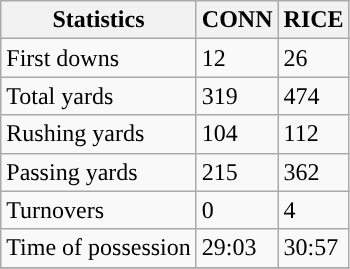<table class="wikitable" style="float: left;">
<tr>
<th>Statistics</th>
<th>CONN</th>
<th>RICE</th>
</tr>
<tr>
<td>First downs</td>
<td>12</td>
<td>26</td>
</tr>
<tr>
<td>Total yards</td>
<td>319</td>
<td>474</td>
</tr>
<tr>
<td>Rushing yards</td>
<td>104</td>
<td>112</td>
</tr>
<tr>
<td>Passing yards</td>
<td>215</td>
<td>362</td>
</tr>
<tr>
<td>Turnovers</td>
<td>0</td>
<td>4</td>
</tr>
<tr>
<td>Time of possession</td>
<td>29:03</td>
<td>30:57</td>
</tr>
<tr>
</tr>
</table>
